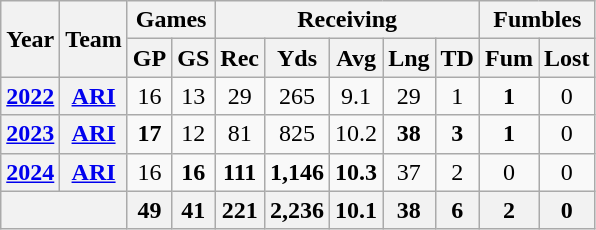<table class="wikitable" style="text-align:center;">
<tr>
<th rowspan="2">Year</th>
<th rowspan="2">Team</th>
<th colspan="2">Games</th>
<th colspan="5">Receiving</th>
<th colspan="2">Fumbles</th>
</tr>
<tr>
<th>GP</th>
<th>GS</th>
<th>Rec</th>
<th>Yds</th>
<th>Avg</th>
<th>Lng</th>
<th>TD</th>
<th>Fum</th>
<th>Lost</th>
</tr>
<tr>
<th><a href='#'>2022</a></th>
<th><a href='#'>ARI</a></th>
<td>16</td>
<td>13</td>
<td>29</td>
<td>265</td>
<td>9.1</td>
<td>29</td>
<td>1</td>
<td><strong>1</strong></td>
<td>0</td>
</tr>
<tr>
<th><a href='#'>2023</a></th>
<th><a href='#'>ARI</a></th>
<td><strong>17</strong></td>
<td>12</td>
<td>81</td>
<td>825</td>
<td>10.2</td>
<td><strong>38</strong></td>
<td><strong>3</strong></td>
<td><strong>1</strong></td>
<td>0</td>
</tr>
<tr>
<th><a href='#'>2024</a></th>
<th><a href='#'>ARI</a></th>
<td>16</td>
<td><strong>16</strong></td>
<td><strong>111</strong></td>
<td><strong>1,146</strong></td>
<td><strong>10.3</strong></td>
<td>37</td>
<td>2</td>
<td>0</td>
<td>0</td>
</tr>
<tr>
<th colspan="2"></th>
<th>49</th>
<th>41</th>
<th>221</th>
<th>2,236</th>
<th>10.1</th>
<th>38</th>
<th>6</th>
<th>2</th>
<th>0</th>
</tr>
</table>
